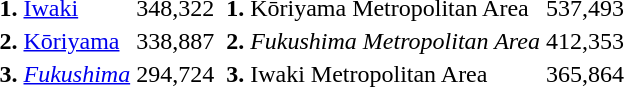<table>
<tr>
<td><strong>1.</strong></td>
<td> <a href='#'>Iwaki</a></td>
<td align="right">348,322</td>
<td> <strong>1.</strong></td>
<td>Kōriyama Metropolitan Area</td>
<td align="right">537,493</td>
</tr>
<tr>
<td><strong>2.</strong></td>
<td> <a href='#'>Kōriyama</a></td>
<td align="right">338,887</td>
<td> <strong>2.</strong></td>
<td><em>Fukushima Metropolitan Area</em></td>
<td align="right">412,353</td>
</tr>
<tr>
<td><strong>3.</strong></td>
<td> <em><a href='#'>Fukushima</a></em></td>
<td align="right">294,724</td>
<td> <strong>3.</strong></td>
<td>Iwaki Metropolitan Area</td>
<td align="right">365,864</td>
</tr>
</table>
